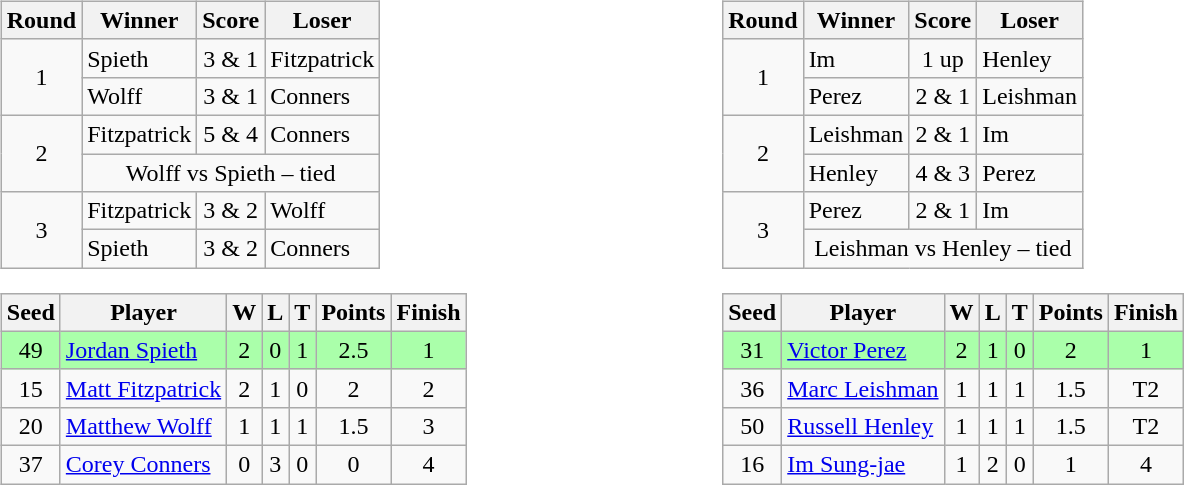<table style="width: 60em">
<tr>
<td><br><table class="wikitable">
<tr>
<th>Round</th>
<th>Winner</th>
<th>Score</th>
<th>Loser</th>
</tr>
<tr>
<td align=center rowspan=2>1</td>
<td>Spieth</td>
<td align=center>3 & 1</td>
<td>Fitzpatrick</td>
</tr>
<tr>
<td>Wolff</td>
<td align=center>3 & 1</td>
<td>Conners</td>
</tr>
<tr>
<td align=center rowspan=2>2</td>
<td>Fitzpatrick</td>
<td align=center>5 & 4</td>
<td>Conners</td>
</tr>
<tr>
<td colspan=3 align=center>Wolff vs Spieth – tied</td>
</tr>
<tr>
<td align=center rowspan=2>3</td>
<td>Fitzpatrick</td>
<td align=center>3 & 2</td>
<td>Wolff</td>
</tr>
<tr>
<td>Spieth</td>
<td align=center>3 & 2</td>
<td>Conners</td>
</tr>
</table>
<table class="wikitable" style="text-align:center">
<tr>
<th>Seed</th>
<th>Player</th>
<th>W</th>
<th>L</th>
<th>T</th>
<th>Points</th>
<th>Finish</th>
</tr>
<tr style="background:#aaffaa;">
<td>49</td>
<td align=left> <a href='#'>Jordan Spieth</a></td>
<td>2</td>
<td>0</td>
<td>1</td>
<td>2.5</td>
<td>1</td>
</tr>
<tr>
<td>15</td>
<td align=left> <a href='#'>Matt Fitzpatrick</a></td>
<td>2</td>
<td>1</td>
<td>0</td>
<td>2</td>
<td>2</td>
</tr>
<tr>
<td>20</td>
<td align=left> <a href='#'>Matthew Wolff</a></td>
<td>1</td>
<td>1</td>
<td>1</td>
<td>1.5</td>
<td>3</td>
</tr>
<tr>
<td>37</td>
<td align=left> <a href='#'>Corey Conners</a></td>
<td>0</td>
<td>3</td>
<td>0</td>
<td>0</td>
<td>4</td>
</tr>
</table>
</td>
<td><br><table class="wikitable">
<tr>
<th>Round</th>
<th>Winner</th>
<th>Score</th>
<th>Loser</th>
</tr>
<tr>
<td align=center rowspan=2>1</td>
<td>Im</td>
<td align=center>1 up</td>
<td>Henley</td>
</tr>
<tr>
<td>Perez</td>
<td align=center>2 & 1</td>
<td>Leishman</td>
</tr>
<tr>
<td align=center rowspan=2>2</td>
<td>Leishman</td>
<td align=center>2 & 1</td>
<td>Im</td>
</tr>
<tr>
<td>Henley</td>
<td align=center>4 & 3</td>
<td>Perez</td>
</tr>
<tr>
<td align=center rowspan=2>3</td>
<td>Perez</td>
<td align=center>2 & 1</td>
<td>Im</td>
</tr>
<tr>
<td colspan=3 align=center>Leishman vs Henley – tied</td>
</tr>
</table>
<table class="wikitable" style="text-align:center">
<tr>
<th>Seed</th>
<th>Player</th>
<th>W</th>
<th>L</th>
<th>T</th>
<th>Points</th>
<th>Finish</th>
</tr>
<tr style="background:#aaffaa;">
<td>31</td>
<td align=left> <a href='#'>Victor Perez</a></td>
<td>2</td>
<td>1</td>
<td>0</td>
<td>2</td>
<td>1</td>
</tr>
<tr>
<td>36</td>
<td align=left> <a href='#'>Marc Leishman</a></td>
<td>1</td>
<td>1</td>
<td>1</td>
<td>1.5</td>
<td>T2</td>
</tr>
<tr>
<td>50</td>
<td align=left> <a href='#'>Russell Henley</a></td>
<td>1</td>
<td>1</td>
<td>1</td>
<td>1.5</td>
<td>T2</td>
</tr>
<tr>
<td>16</td>
<td align=left> <a href='#'>Im Sung-jae</a></td>
<td>1</td>
<td>2</td>
<td>0</td>
<td>1</td>
<td>4</td>
</tr>
</table>
</td>
</tr>
</table>
